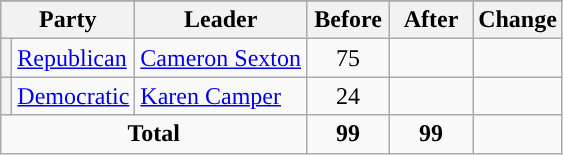<table class="wikitable" style="text-align:center;">
<tr>
</tr>
<tr>
<th colspan="2">Party</th>
<th>Leader</th>
<th style="width:3em">Before</th>
<th style="width:3em">After</th>
<th style="width:3em">Change</th>
</tr>
<tr>
<th style="background-color:"></th>
<td style="text-align:left;"><a href='#'>Republican</a></td>
<td style="text-align:left;"><a href='#'>Cameron Sexton</a></td>
<td>75</td>
<td></td>
<td></td>
</tr>
<tr>
<th style="background-color:"></th>
<td style="text-align:left;"><a href='#'>Democratic</a></td>
<td style="text-align:left;"><a href='#'>Karen Camper</a></td>
<td>24</td>
<td></td>
<td></td>
</tr>
<tr>
<td colspan="3"><strong>Total</strong></td>
<td><strong>99</strong></td>
<td><strong>99</strong></td>
<td></td>
</tr>
</table>
